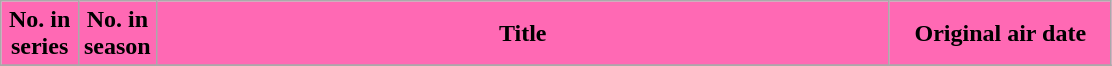<table class="wikitable plainrowheaders">
<tr>
<th scope="col"  style="background:hotPink; color:#000; width:7%;">No. in<br>series</th>
<th scope="col"  style="background:hotPink; color:#000; width:7%;">No. in<br>season</th>
<th scope="col" style="background:hotPink; color:#000;">Title</th>
<th scope="col"  style="background:hotPink; color:#000; width:20%;">Original air date</th>
</tr>
<tr>
</tr>
</table>
